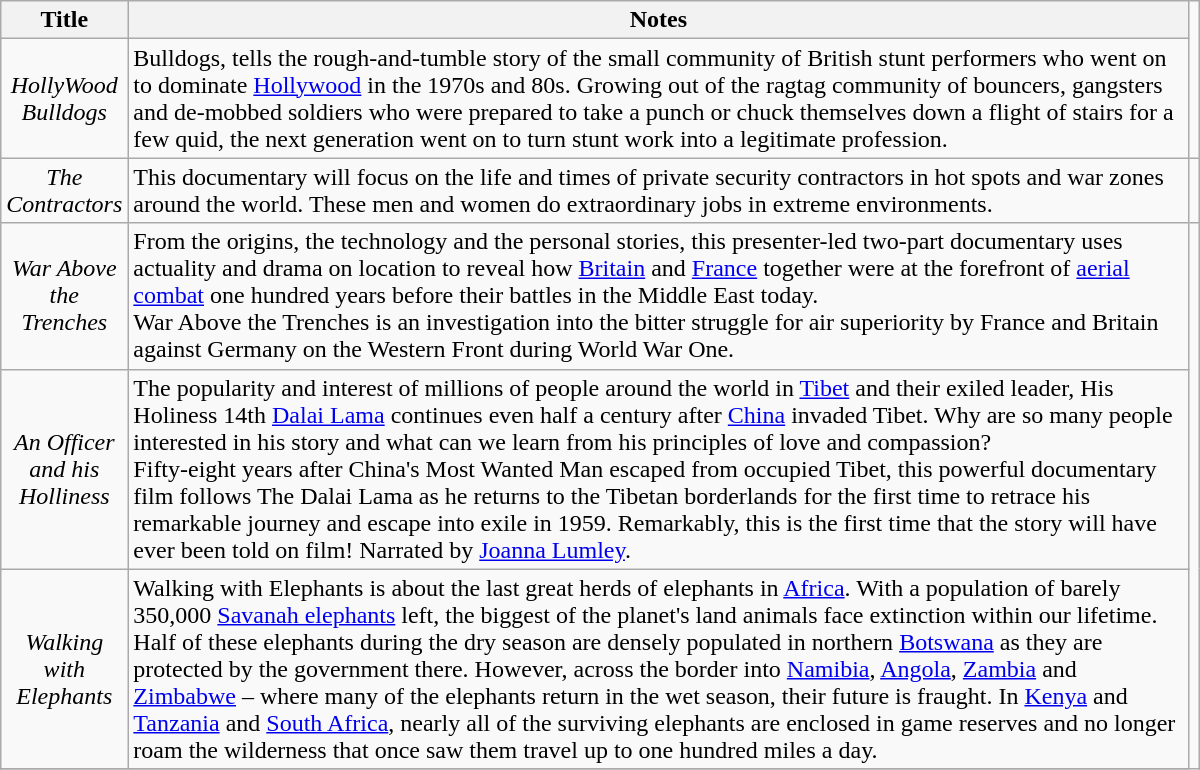<table class="sortable wikitable plainrowheaders">
<tr>
<th scope="col" style="width:50px;">Title</th>
<th scope="col" style="width:700px;">Notes</th>
</tr>
<tr>
<td align=center><em>HollyWood Bulldogs</em></td>
<td>Bulldogs, tells the rough-and-tumble story of the small community of British stunt performers who went on to dominate <a href='#'>Hollywood</a> in the 1970s and 80s. Growing out of the ragtag community of bouncers, gangsters and de-mobbed soldiers who were prepared to take a punch or chuck themselves down a flight of stairs for a few quid, the next generation went on to turn stunt work into a legitimate profession.</td>
</tr>
<tr>
<td align=center><em>The Contractors</em></td>
<td>This documentary will focus on the life and times of private security contractors in hot spots and war zones around the world. These men and women do extraordinary jobs in extreme environments.</td>
<td></td>
</tr>
<tr>
<td align=center><em>War Above the Trenches</em></td>
<td>From the origins, the technology and the personal stories, this presenter-led two-part documentary uses actuality and drama on location to reveal how <a href='#'>Britain</a> and <a href='#'>France</a> together were at the forefront of <a href='#'>aerial combat</a> one hundred years before their battles in the Middle East today.<br>War Above the Trenches is an investigation into the bitter struggle for air superiority by France and Britain against Germany on the Western Front during World War One.</td>
</tr>
<tr>
<td align=center><em>An Officer and his Holliness</em></td>
<td>The popularity and interest of millions of people around the world in <a href='#'>Tibet</a> and their exiled leader, His Holiness 14th <a href='#'>Dalai Lama</a> continues even half a century after <a href='#'>China</a> invaded Tibet. Why are so many people interested in his story and what can we learn from his principles of love and compassion?<br>Fifty-eight years after China's Most Wanted Man escaped from occupied Tibet, this powerful documentary film follows The Dalai Lama as he returns to the Tibetan borderlands for the first time to retrace his remarkable journey and escape into exile in 1959. Remarkably, this is the first time that the story will have ever been told on film! Narrated by <a href='#'>Joanna Lumley</a>.</td>
</tr>
<tr>
<td align=center><em>Walking with Elephants</em></td>
<td>Walking with Elephants is about the last great herds of elephants in <a href='#'>Africa</a>. With a population of barely 350,000 <a href='#'>Savanah elephants</a> left, the biggest of the planet's land animals face extinction within our lifetime. Half of these elephants during the dry season are densely populated in northern <a href='#'>Botswana</a> as they are protected by the government there. However, across the border into <a href='#'>Namibia</a>, <a href='#'>Angola</a>, <a href='#'>Zambia</a> and <a href='#'>Zimbabwe</a> – where many of the elephants return in the wet season, their future is fraught. In <a href='#'>Kenya</a> and <a href='#'>Tanzania</a> and <a href='#'>South Africa</a>, nearly all of the surviving elephants are enclosed in game reserves and no longer roam the wilderness that once saw them travel up to one hundred miles a day.</td>
</tr>
<tr>
</tr>
</table>
